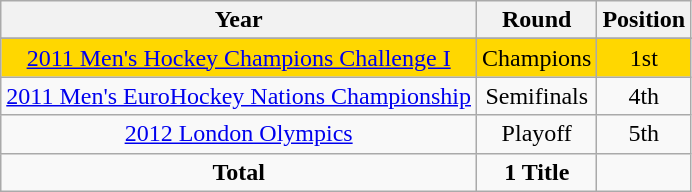<table class="wikitable" style="text-align: center;">
<tr>
<th>Year</th>
<th>Round</th>
<th>Position</th>
</tr>
<tr>
</tr>
<tr bgcolor=gold>
<td> <a href='#'>2011 Men's Hockey Champions Challenge I</a></td>
<td>Champions</td>
<td>1st</td>
</tr>
<tr>
<td> <a href='#'>2011 Men's EuroHockey Nations Championship</a></td>
<td>Semifinals</td>
<td>4th</td>
</tr>
<tr>
<td> <a href='#'>2012 London Olympics</a></td>
<td>Playoff</td>
<td>5th</td>
</tr>
<tr>
<td><strong>Total</strong></td>
<td><strong>1 Title</strong></td>
<td></td>
</tr>
</table>
